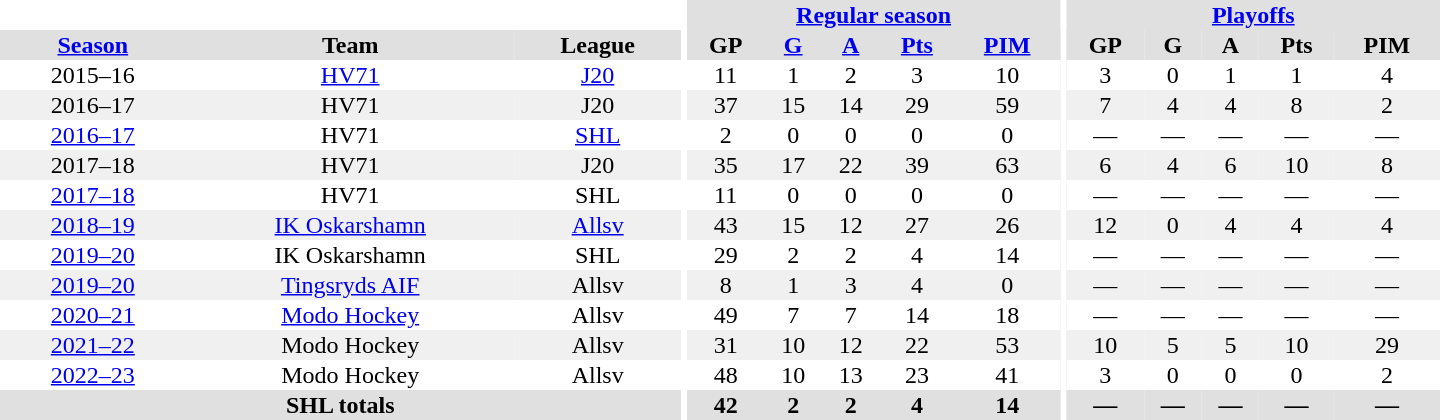<table border="0" cellpadding="1" cellspacing="0" style="text-align:center; width:60em">
<tr bgcolor="#e0e0e0">
<th colspan="3" bgcolor="#ffffff"></th>
<th rowspan="99" bgcolor="#ffffff"></th>
<th colspan="5"><a href='#'>Regular season</a></th>
<th rowspan="99" bgcolor="#ffffff"></th>
<th colspan="5"><a href='#'>Playoffs</a></th>
</tr>
<tr bgcolor="#e0e0e0">
<th><a href='#'>Season</a></th>
<th>Team</th>
<th>League</th>
<th>GP</th>
<th><a href='#'>G</a></th>
<th><a href='#'>A</a></th>
<th><a href='#'>Pts</a></th>
<th><a href='#'>PIM</a></th>
<th>GP</th>
<th>G</th>
<th>A</th>
<th>Pts</th>
<th>PIM</th>
</tr>
<tr>
<td>2015–16</td>
<td><a href='#'>HV71</a></td>
<td><a href='#'>J20</a></td>
<td>11</td>
<td>1</td>
<td>2</td>
<td>3</td>
<td>10</td>
<td>3</td>
<td>0</td>
<td>1</td>
<td>1</td>
<td>4</td>
</tr>
<tr bgcolor="#f0f0f0">
<td>2016–17</td>
<td>HV71</td>
<td>J20</td>
<td>37</td>
<td>15</td>
<td>14</td>
<td>29</td>
<td>59</td>
<td>7</td>
<td>4</td>
<td>4</td>
<td>8</td>
<td>2</td>
</tr>
<tr>
<td><a href='#'>2016–17</a></td>
<td>HV71</td>
<td><a href='#'>SHL</a></td>
<td>2</td>
<td>0</td>
<td>0</td>
<td>0</td>
<td>0</td>
<td>—</td>
<td>—</td>
<td>—</td>
<td>—</td>
<td>—</td>
</tr>
<tr bgcolor="#f0f0f0">
<td>2017–18</td>
<td>HV71</td>
<td>J20</td>
<td>35</td>
<td>17</td>
<td>22</td>
<td>39</td>
<td>63</td>
<td>6</td>
<td>4</td>
<td>6</td>
<td>10</td>
<td>8</td>
</tr>
<tr>
<td><a href='#'>2017–18</a></td>
<td>HV71</td>
<td>SHL</td>
<td>11</td>
<td>0</td>
<td>0</td>
<td>0</td>
<td>0</td>
<td>—</td>
<td>—</td>
<td>—</td>
<td>—</td>
<td>—</td>
</tr>
<tr bgcolor="#f0f0f0">
<td><a href='#'>2018–19</a></td>
<td><a href='#'>IK Oskarshamn</a></td>
<td><a href='#'>Allsv</a></td>
<td>43</td>
<td>15</td>
<td>12</td>
<td>27</td>
<td>26</td>
<td>12</td>
<td>0</td>
<td>4</td>
<td>4</td>
<td>4</td>
</tr>
<tr>
<td><a href='#'>2019–20</a></td>
<td>IK Oskarshamn</td>
<td>SHL</td>
<td>29</td>
<td>2</td>
<td>2</td>
<td>4</td>
<td>14</td>
<td>—</td>
<td>—</td>
<td>—</td>
<td>—</td>
<td>—</td>
</tr>
<tr bgcolor="#f0f0f0">
<td><a href='#'>2019–20</a></td>
<td><a href='#'>Tingsryds AIF</a></td>
<td>Allsv</td>
<td>8</td>
<td>1</td>
<td>3</td>
<td>4</td>
<td>0</td>
<td>—</td>
<td>—</td>
<td>—</td>
<td>—</td>
<td>—</td>
</tr>
<tr>
<td><a href='#'>2020–21</a></td>
<td><a href='#'>Modo Hockey</a></td>
<td>Allsv</td>
<td>49</td>
<td>7</td>
<td>7</td>
<td>14</td>
<td>18</td>
<td>—</td>
<td>—</td>
<td>—</td>
<td>—</td>
<td>—</td>
</tr>
<tr bgcolor="#f0f0f0">
<td><a href='#'>2021–22</a></td>
<td>Modo Hockey</td>
<td>Allsv</td>
<td>31</td>
<td>10</td>
<td>12</td>
<td>22</td>
<td>53</td>
<td>10</td>
<td>5</td>
<td>5</td>
<td>10</td>
<td>29</td>
</tr>
<tr>
<td><a href='#'>2022–23</a></td>
<td>Modo Hockey</td>
<td>Allsv</td>
<td>48</td>
<td>10</td>
<td>13</td>
<td>23</td>
<td>41</td>
<td>3</td>
<td>0</td>
<td>0</td>
<td>0</td>
<td>2</td>
</tr>
<tr bgcolor="#e0e0e0">
<th colspan="3">SHL totals</th>
<th>42</th>
<th>2</th>
<th>2</th>
<th>4</th>
<th>14</th>
<th>—</th>
<th>—</th>
<th>—</th>
<th>—</th>
<th>—</th>
</tr>
</table>
